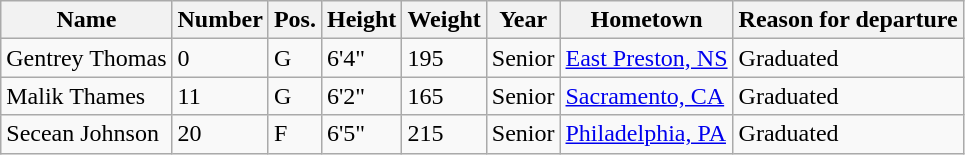<table class="wikitable sortable" border="1">
<tr>
<th>Name</th>
<th>Number</th>
<th>Pos.</th>
<th>Height</th>
<th>Weight</th>
<th>Year</th>
<th>Hometown</th>
<th class="unsortable">Reason for departure</th>
</tr>
<tr>
<td>Gentrey Thomas</td>
<td>0</td>
<td>G</td>
<td>6'4"</td>
<td>195</td>
<td>Senior</td>
<td><a href='#'>East Preston, NS</a></td>
<td>Graduated</td>
</tr>
<tr>
<td>Malik Thames</td>
<td>11</td>
<td>G</td>
<td>6'2"</td>
<td>165</td>
<td>Senior</td>
<td><a href='#'>Sacramento, CA</a></td>
<td>Graduated</td>
</tr>
<tr>
<td>Secean Johnson</td>
<td>20</td>
<td>F</td>
<td>6'5"</td>
<td>215</td>
<td>Senior</td>
<td><a href='#'>Philadelphia, PA</a></td>
<td>Graduated</td>
</tr>
</table>
